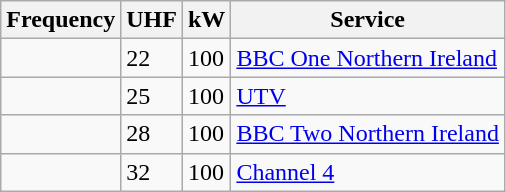<table class="wikitable sortable">
<tr>
<th>Frequency</th>
<th>UHF</th>
<th>kW</th>
<th>Service</th>
</tr>
<tr>
<td></td>
<td>22</td>
<td>100</td>
<td><a href='#'>BBC One Northern Ireland</a></td>
</tr>
<tr>
<td></td>
<td>25</td>
<td>100</td>
<td><a href='#'>UTV</a></td>
</tr>
<tr>
<td></td>
<td>28</td>
<td>100</td>
<td><a href='#'>BBC Two Northern Ireland</a></td>
</tr>
<tr>
<td></td>
<td>32</td>
<td>100</td>
<td><a href='#'>Channel 4</a></td>
</tr>
</table>
